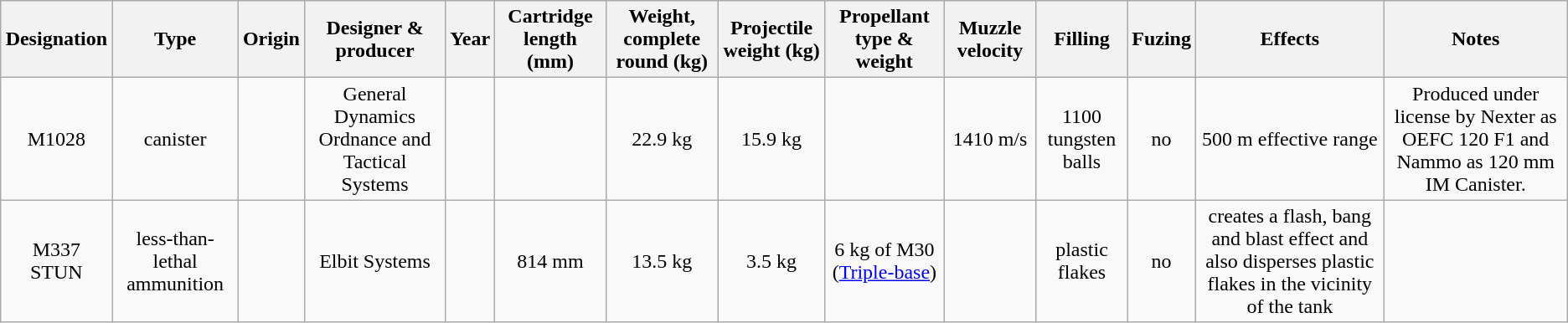<table class="wikitable sortable" style="text-align: center; height: 200px;">
<tr>
<th>Designation</th>
<th>Type</th>
<th>Origin</th>
<th>Designer & producer</th>
<th>Year</th>
<th>Cartridge length (mm)</th>
<th>Weight, complete round (kg)</th>
<th>Projectile weight (kg)</th>
<th>Propellant type & weight</th>
<th>Muzzle velocity</th>
<th>Filling</th>
<th>Fuzing</th>
<th>Effects</th>
<th>Notes</th>
</tr>
<tr>
<td>M1028</td>
<td>canister</td>
<td></td>
<td>General Dynamics Ordnance and Tactical Systems</td>
<td></td>
<td></td>
<td>22.9 kg</td>
<td>15.9 kg</td>
<td></td>
<td>1410 m/s</td>
<td>1100 tungsten balls</td>
<td>no</td>
<td>500 m effective range</td>
<td>Produced under license by Nexter as OEFC 120 F1 and Nammo as 120 mm IM Canister.</td>
</tr>
<tr>
<td>M337 STUN</td>
<td>less-than-lethal ammunition</td>
<td></td>
<td>Elbit Systems</td>
<td></td>
<td>814 mm</td>
<td>13.5 kg</td>
<td>3.5 kg</td>
<td>6 kg of M30 (<a href='#'>Triple-base</a>)</td>
<td></td>
<td>plastic flakes</td>
<td>no</td>
<td>creates a flash, bang and blast effect and also disperses plastic flakes in the vicinity of the tank</td>
<td></td>
</tr>
</table>
